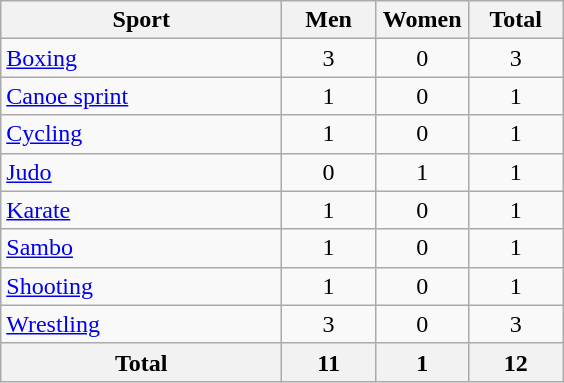<table class="wikitable sortable" style="text-align:center;">
<tr>
<th width=180>Sport</th>
<th width=55 data-sort-type=number>Men</th>
<th width=55 data-sort-type=number>Women</th>
<th width=55>Total</th>
</tr>
<tr>
<td align=left><a href='#'>Boxing</a></td>
<td>3</td>
<td>0</td>
<td>3</td>
</tr>
<tr>
<td align=left><a href='#'>Canoe sprint</a></td>
<td>1</td>
<td>0</td>
<td>1</td>
</tr>
<tr>
<td align=left><a href='#'>Cycling</a></td>
<td>1</td>
<td>0</td>
<td>1</td>
</tr>
<tr>
<td align=left><a href='#'>Judo</a></td>
<td>0</td>
<td>1</td>
<td>1</td>
</tr>
<tr>
<td align=left><a href='#'>Karate</a></td>
<td>1</td>
<td>0</td>
<td>1</td>
</tr>
<tr>
<td align=left><a href='#'>Sambo</a></td>
<td>1</td>
<td>0</td>
<td>1</td>
</tr>
<tr>
<td align=left><a href='#'>Shooting</a></td>
<td>1</td>
<td>0</td>
<td>1</td>
</tr>
<tr>
<td align=left><a href='#'>Wrestling</a></td>
<td>3</td>
<td>0</td>
<td>3</td>
</tr>
<tr>
<th>Total</th>
<th>11</th>
<th>1</th>
<th>12</th>
</tr>
</table>
